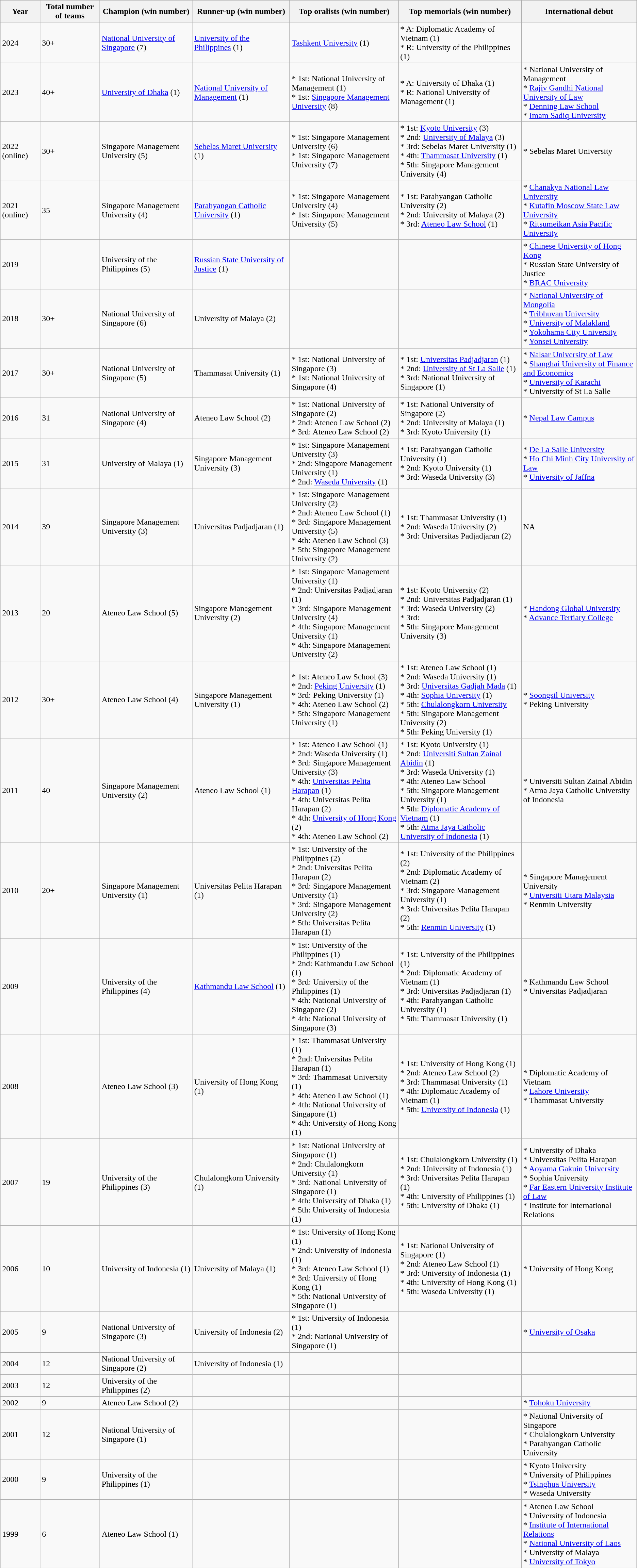<table class="wikitable">
<tr>
<th>Year</th>
<th>Total number of teams</th>
<th>Champion (win number)</th>
<th>Runner-up (win number)</th>
<th>Top oralists (win number)</th>
<th>Top memorials (win number)</th>
<th>International debut</th>
</tr>
<tr>
<td>2024</td>
<td>30+</td>
<td><a href='#'>National University of Singapore</a> (7)</td>
<td><a href='#'>University of the Philippines</a> (1)</td>
<td><a href='#'>Tashkent University</a> (1)</td>
<td>* A: Diplomatic Academy of Vietnam (1) <br> * R: University of the Philippines (1)</td>
<td></td>
</tr>
<tr>
<td>2023</td>
<td>40+</td>
<td><a href='#'>University of Dhaka</a> (1)</td>
<td><a href='#'>National University of Management</a> (1)</td>
<td>* 1st: National University of Management (1) <br> * 1st: <a href='#'>Singapore Management University</a> (8)</td>
<td>* A: University of Dhaka (1) <br> * R: National University of Management (1)</td>
<td>* National University of Management <br> * <a href='#'>Rajiv Gandhi National University of Law</a> <br> * <a href='#'>Denning Law School</a> <br> * <a href='#'>Imam Sadiq University</a></td>
</tr>
<tr>
<td>2022 (online)</td>
<td>30+</td>
<td>Singapore Management University (5)</td>
<td><a href='#'>Sebelas Maret University</a> (1)</td>
<td>* 1st: Singapore Management University (6) <br> * 1st: Singapore Management University (7)</td>
<td>* 1st: <a href='#'>Kyoto University</a> (3) <br> * 2nd: <a href='#'>University of Malaya</a> (3) <br> * 3rd: Sebelas Maret University (1) <br> * 4th: <a href='#'>Thammasat University</a> (1) <br> * 5th: Singapore Management University (4)</td>
<td>* Sebelas Maret University</td>
</tr>
<tr>
<td>2021 (online)</td>
<td>35</td>
<td>Singapore Management University (4)</td>
<td><a href='#'>Parahyangan Catholic University</a> (1)</td>
<td>* 1st: Singapore Management University (4) <br> * 1st: Singapore Management University (5)</td>
<td>* 1st: Parahyangan Catholic University (2) <br> * 2nd: University of Malaya (2) <br> * 3rd: <a href='#'>Ateneo Law School</a> (1)</td>
<td>* <a href='#'>Chanakya National Law University</a> <br> * <a href='#'>Kutafin Moscow State Law University</a> <br> * <a href='#'>Ritsumeikan Asia Pacific University</a></td>
</tr>
<tr>
<td>2019</td>
<td></td>
<td>University of the Philippines (5)</td>
<td><a href='#'>Russian State University of Justice</a> (1)</td>
<td></td>
<td></td>
<td>* <a href='#'>Chinese University of Hong Kong</a> <br> * Russian State University of Justice <br> * <a href='#'>BRAC University</a> <br></td>
</tr>
<tr>
<td>2018</td>
<td>30+</td>
<td>National University of Singapore (6)</td>
<td>University of Malaya (2)</td>
<td></td>
<td></td>
<td>* <a href='#'>National University of Mongolia</a> <br> * <a href='#'>Tribhuvan University</a> <br> * <a href='#'>University of Malakland</a> <br> * <a href='#'>Yokohama City University</a> <br> * <a href='#'>Yonsei University</a></td>
</tr>
<tr>
<td>2017</td>
<td>30+</td>
<td>National University of Singapore (5)</td>
<td>Thammasat University (1)</td>
<td>* 1st: National University of Singapore (3) <br> * 1st: National University of Singapore (4)</td>
<td>* 1st: <a href='#'>Universitas Padjadjaran</a> (1) <br> * 2nd: <a href='#'>University of St La Salle</a> (1) <br> * 3rd: National University of Singapore (1)</td>
<td>* <a href='#'>Nalsar University of Law</a> <br> * <a href='#'>Shanghai University of Finance and Economics</a> <br> * <a href='#'>University of Karachi</a> <br> * University of St La Salle</td>
</tr>
<tr>
<td>2016</td>
<td>31</td>
<td>National University of Singapore (4)</td>
<td>Ateneo Law School (2)</td>
<td>* 1st: National University of Singapore (2) <br> * 2nd: Ateneo Law School (2) <br> * 3rd: Ateneo Law School (2)</td>
<td>* 1st: National University of Singapore (2) <br> * 2nd: University of Malaya (1) <br> * 3rd: Kyoto University (1)</td>
<td>* <a href='#'>Nepal Law Campus</a></td>
</tr>
<tr>
<td>2015</td>
<td>31</td>
<td>University of Malaya (1)</td>
<td>Singapore Management University (3)</td>
<td>* 1st: Singapore Management University (3) <br> * 2nd: Singapore Management University (1) <br> * 2nd: <a href='#'>Waseda University</a> (1)</td>
<td>* 1st: Parahyangan Catholic University (1) <br> * 2nd: Kyoto University (1) <br> * 3rd: Waseda University (3)</td>
<td>* <a href='#'>De La Salle University</a> <br> * <a href='#'>Ho Chi Minh City University of Law</a> <br> * <a href='#'>University of Jaffna</a></td>
</tr>
<tr>
<td>2014</td>
<td>39</td>
<td>Singapore Management University (3)</td>
<td>Universitas Padjadjaran (1)</td>
<td>* 1st: Singapore Management University (2) <br> * 2nd: Ateneo Law School (1) <br> * 3rd: Singapore Management University (5) <br> * 4th: Ateneo Law School (3) <br> * 5th: Singapore Management University (2)</td>
<td>* 1st: Thammasat University (1) <br> * 2nd: Waseda University (2) <br> * 3rd: Universitas Padjadjaran (2)</td>
<td>NA</td>
</tr>
<tr>
<td>2013</td>
<td>20</td>
<td>Ateneo Law School (5)</td>
<td>Singapore Management University (2)</td>
<td>* 1st: Singapore Management University (1) <br> * 2nd: Universitas Padjadjaran (1) <br> * 3rd: Singapore Management University (4) <br> * 4th: Singapore Management University (1) <br> * 4th: Singapore Management University (2)</td>
<td>* 1st: Kyoto University (2) <br> * 2nd: Universitas Padjadjaran (1)  <br> * 3rd: Waseda University (2) <br> * 3rd:  <br> * 5th: Singapore Management University (3)</td>
<td>* <a href='#'>Handong Global University</a> <br> * <a href='#'>Advance Tertiary College</a></td>
</tr>
<tr>
<td>2012</td>
<td>30+</td>
<td>Ateneo Law School (4)</td>
<td>Singapore Management University (1)</td>
<td>* 1st: Ateneo Law School (3) <br> * 2nd: <a href='#'>Peking University</a> (1) <br> * 3rd: Peking University (1) <br> * 4th: Ateneo Law School (2) <br> * 5th: Singapore Management University (1)</td>
<td>* 1st: Ateneo Law School (1) <br> * 2nd: Waseda University (1) <br> * 3rd: <a href='#'>Universitas Gadjah Mada</a> (1) <br> * 4th: <a href='#'>Sophia University</a> (1) <br> * 5th: <a href='#'>Chulalongkorn University</a> <br> * 5th: Singapore Management University (2) <br> * 5th: Peking University (1)</td>
<td>* <a href='#'>Soongsil University</a> <br> * Peking University</td>
</tr>
<tr>
<td>2011</td>
<td>40</td>
<td>Singapore Management University (2)</td>
<td>Ateneo Law School (1)</td>
<td>* 1st: Ateneo Law School (1) <br> * 2nd: Waseda University (1) <br> * 3rd: Singapore Management University (3) <br> * 4th: <a href='#'>Universitas Pelita Harapan</a> (1) <br> * 4th: Universitas Pelita Harapan (2) <br> * 4th: <a href='#'>University of Hong Kong</a> (2) <br> * 4th: Ateneo Law School (2)</td>
<td>* 1st: Kyoto University (1) <br> * 2nd: <a href='#'>Universiti Sultan Zainal Abidin</a> (1) <br> * 3rd: Waseda University (1) <br> * 4th: Ateneo Law School <br> * 5th: Singapore Management University (1) <br> * 5th: <a href='#'>Diplomatic Academy of Vietnam</a> (1) <br> * 5th: <a href='#'>Atma Jaya Catholic University of Indonesia</a> (1)</td>
<td>* Universiti Sultan Zainal Abidin <br> * Atma Jaya Catholic University of Indonesia</td>
</tr>
<tr>
<td>2010</td>
<td>20+</td>
<td>Singapore Management University (1)</td>
<td>Universitas Pelita Harapan (1)</td>
<td>* 1st: University of the Philippines (2) <br> * 2nd: Universitas Pelita Harapan (2) <br> * 3rd: Singapore Management University (1) <br> * 3rd: Singapore Management University (2) <br> * 5th: Universitas Pelita Harapan (1)</td>
<td>* 1st: University of the Philippines (2) <br> * 2nd: Diplomatic Academy of Vietnam (2) <br> * 3rd: Singapore Management University (1) <br> * 3rd: Universitas Pelita Harapan (2) <br> * 5th: <a href='#'>Renmin University</a> (1)</td>
<td>* Singapore Management University <br> * <a href='#'>Universiti Utara Malaysia</a> <br> * Renmin University</td>
</tr>
<tr>
<td>2009</td>
<td></td>
<td>University of the Philippines (4)</td>
<td><a href='#'>Kathmandu Law School</a> (1)</td>
<td>* 1st: University of the Philippines (1) <br> * 2nd: Kathmandu Law School (1) <br> * 3rd: University of the Philippines (1) <br> * 4th: National University of Singapore (2) <br> * 4th: National University of Singapore (3)</td>
<td>* 1st: University of the Philippines (1) <br> * 2nd: Diplomatic Academy of Vietnam (1) <br> * 3rd: Universitas Padjadjaran (1) <br> * 4th: Parahyangan Catholic University (1) <br> * 5th: Thammasat University (1)</td>
<td>* Kathmandu Law School <br> * Universitas Padjadjaran</td>
</tr>
<tr>
<td>2008</td>
<td></td>
<td>Ateneo Law School (3)</td>
<td>University of Hong Kong (1)</td>
<td>* 1st: Thammasat University (1) <br> * 2nd: Universitas Pelita Harapan (1) <br> * 3rd: Thammasat University (1) <br> * 4th: Ateneo Law School (1) <br> * 4th: National University of Singapore (1) <br> * 4th: University of Hong Kong (1)</td>
<td>* 1st: University of Hong Kong (1) <br> * 2nd: Ateneo Law School (2) <br> * 3rd: Thammasat University (1) <br> * 4th: Diplomatic Academy of Vietnam (1) <br> * 5th: <a href='#'>University of Indonesia</a> (1)</td>
<td>* Diplomatic Academy of Vietnam <br> * <a href='#'>Lahore University</a> <br> * Thammasat University</td>
</tr>
<tr>
<td>2007</td>
<td>19</td>
<td>University of the Philippines (3)</td>
<td>Chulalongkorn University (1)</td>
<td>* 1st: National University of Singapore (1) <br> * 2nd: Chulalongkorn University (1) <br> * 3rd: National University of Singapore (1) <br> * 4th: University of Dhaka (1) <br> * 5th: University of Indonesia (1)</td>
<td>* 1st: Chulalongkorn University (1) <br> * 2nd: University of Indonesia (1) <br> * 3rd: Universitas Pelita Harapan (1) <br> * 4th: University of Philippines (1) <br> * 5th: University of Dhaka (1)</td>
<td>* University of Dhaka <br> * Universitas Pelita Harapan <br> * <a href='#'>Aoyama Gakuin University</a> <br> * Sophia University <br> * <a href='#'>Far Eastern University Institute of Law</a> <br> * Institute for International Relations</td>
</tr>
<tr>
<td>2006</td>
<td>10</td>
<td>University of Indonesia (1)</td>
<td>University of Malaya (1)</td>
<td>* 1st: University of Hong Kong (1) <br> * 2nd: University of Indonesia (1) <br> * 3rd: Ateneo Law School (1) <br> * 3rd: University of Hong Kong (1) <br> * 5th: National University of Singapore (1)</td>
<td>* 1st: National University of Singapore (1) <br> * 2nd: Ateneo Law School (1) <br> * 3rd: University of Indonesia (1) <br> * 4th: University of Hong Kong (1) <br> * 5th: Waseda University (1)</td>
<td>* University of Hong Kong</td>
</tr>
<tr>
<td>2005</td>
<td>9</td>
<td>National University of Singapore (3)</td>
<td>University of Indonesia (2)</td>
<td>* 1st: University of Indonesia (1) <br> * 2nd: National University of Singapore (1)</td>
<td></td>
<td>* <a href='#'>University of Osaka</a></td>
</tr>
<tr>
<td>2004</td>
<td>12</td>
<td>National University of Singapore (2)</td>
<td>University of Indonesia (1)</td>
<td></td>
<td></td>
<td></td>
</tr>
<tr>
<td>2003</td>
<td>12</td>
<td>University of the Philippines (2)</td>
<td></td>
<td></td>
<td></td>
<td></td>
</tr>
<tr>
<td>2002</td>
<td>9</td>
<td>Ateneo Law School (2)</td>
<td></td>
<td></td>
<td></td>
<td>* <a href='#'>Tohoku University</a></td>
</tr>
<tr>
<td>2001</td>
<td>12</td>
<td>National University of Singapore (1)</td>
<td></td>
<td></td>
<td></td>
<td>* National University of Singapore <br> * Chulalongkorn University <br> * Parahyangan Catholic University</td>
</tr>
<tr>
<td>2000</td>
<td>9</td>
<td>University of the Philippines (1)</td>
<td></td>
<td></td>
<td></td>
<td>* Kyoto University <br> * University of Philippines <br> * <a href='#'>Tsinghua University</a> <br> * Waseda University</td>
</tr>
<tr>
<td>1999</td>
<td>6</td>
<td>Ateneo Law School (1)</td>
<td></td>
<td></td>
<td></td>
<td>* Ateneo Law School <br> * University of Indonesia <br> * <a href='#'>Institute of International Relations</a> <br> * <a href='#'>National University of Laos</a> <br> * University of Malaya <br> * <a href='#'>University of Tokyo</a></td>
</tr>
<tr>
</tr>
</table>
